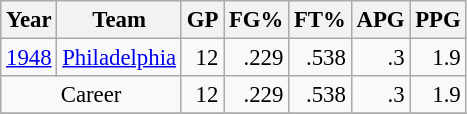<table class="wikitable sortable" style="font-size:95%; text-align:right;">
<tr>
<th>Year</th>
<th>Team</th>
<th>GP</th>
<th>FG%</th>
<th>FT%</th>
<th>APG</th>
<th>PPG</th>
</tr>
<tr>
<td style="text-align:left;"><a href='#'>1948</a></td>
<td style="text-align:left;"><a href='#'>Philadelphia</a></td>
<td>12</td>
<td>.229</td>
<td>.538</td>
<td>.3</td>
<td>1.9</td>
</tr>
<tr>
<td style="text-align:center;" colspan="2">Career</td>
<td>12</td>
<td>.229</td>
<td>.538</td>
<td>.3</td>
<td>1.9</td>
</tr>
<tr>
</tr>
</table>
